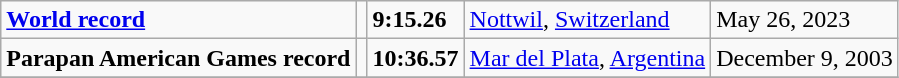<table class="wikitable">
<tr>
<td><strong><a href='#'>World record</a></strong></td>
<td></td>
<td><strong>9:15.26</strong></td>
<td><a href='#'>Nottwil</a>, <a href='#'>Switzerland</a></td>
<td>May 26, 2023</td>
</tr>
<tr>
<td><strong>Parapan American Games record</strong></td>
<td></td>
<td><strong>10:36.57</strong></td>
<td><a href='#'>Mar del Plata</a>, <a href='#'>Argentina</a></td>
<td>December 9, 2003</td>
</tr>
<tr>
</tr>
</table>
